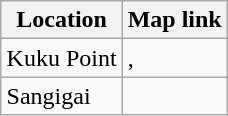<table class="wikitable" style="float: right;" border="1">
<tr>
<th>Location</th>
<th>Map link</th>
</tr>
<tr>
<td>Kuku Point</td>
<td>,</td>
</tr>
<tr>
<td>Sangigai</td>
<td></td>
</tr>
</table>
